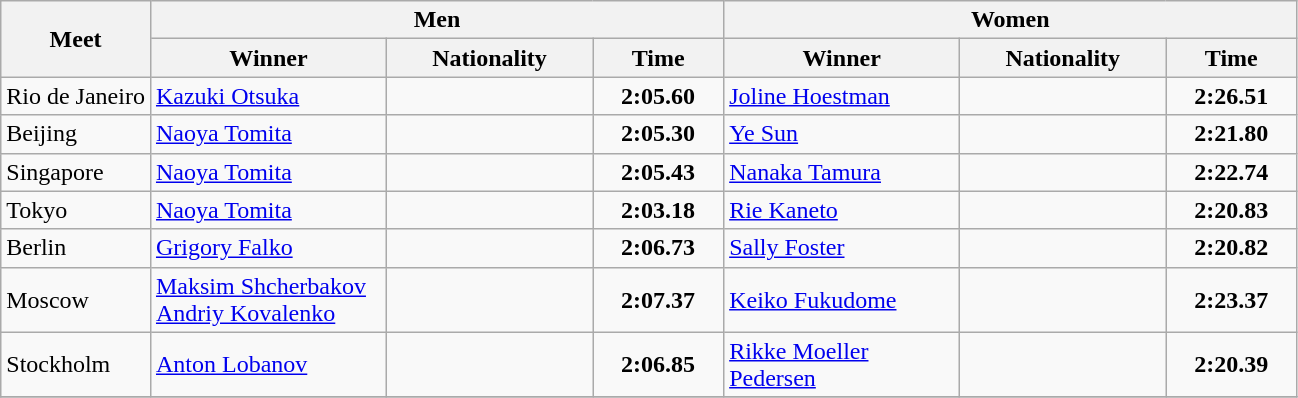<table class="wikitable">
<tr>
<th rowspan="2">Meet</th>
<th colspan="3">Men</th>
<th colspan="3">Women</th>
</tr>
<tr>
<th width=150>Winner</th>
<th width=130>Nationality</th>
<th width=80>Time</th>
<th width=150>Winner</th>
<th width=130>Nationality</th>
<th width=80>Time</th>
</tr>
<tr>
<td>Rio de Janeiro</td>
<td><a href='#'>Kazuki Otsuka</a></td>
<td></td>
<td align=center><strong>2:05.60</strong></td>
<td><a href='#'>Joline Hoestman</a></td>
<td></td>
<td align=center><strong>2:26.51</strong></td>
</tr>
<tr>
<td>Beijing</td>
<td><a href='#'>Naoya Tomita</a></td>
<td></td>
<td align=center><strong>2:05.30</strong></td>
<td><a href='#'>Ye Sun</a></td>
<td></td>
<td align=center><strong>2:21.80</strong></td>
</tr>
<tr>
<td>Singapore</td>
<td><a href='#'>Naoya Tomita</a></td>
<td></td>
<td align=center><strong>2:05.43</strong></td>
<td><a href='#'>Nanaka Tamura</a></td>
<td></td>
<td align=center><strong>2:22.74</strong></td>
</tr>
<tr>
<td>Tokyo</td>
<td><a href='#'>Naoya Tomita</a></td>
<td></td>
<td align=center><strong>2:03.18</strong></td>
<td><a href='#'>Rie Kaneto</a></td>
<td></td>
<td align=center><strong>2:20.83</strong></td>
</tr>
<tr>
<td>Berlin</td>
<td><a href='#'>Grigory Falko</a></td>
<td></td>
<td align=center><strong>2:06.73</strong></td>
<td><a href='#'>Sally Foster</a></td>
<td></td>
<td align=center><strong>2:20.82</strong></td>
</tr>
<tr>
<td>Moscow</td>
<td><a href='#'>Maksim Shcherbakov</a><br><a href='#'>Andriy Kovalenko</a></td>
<td><br></td>
<td align=center><strong>2:07.37</strong></td>
<td><a href='#'>Keiko Fukudome</a></td>
<td></td>
<td align=center><strong>2:23.37</strong></td>
</tr>
<tr>
<td>Stockholm</td>
<td><a href='#'>Anton Lobanov</a></td>
<td></td>
<td align=center><strong>2:06.85</strong></td>
<td><a href='#'>Rikke Moeller Pedersen</a></td>
<td></td>
<td align=center><strong>2:20.39</strong></td>
</tr>
<tr>
</tr>
</table>
